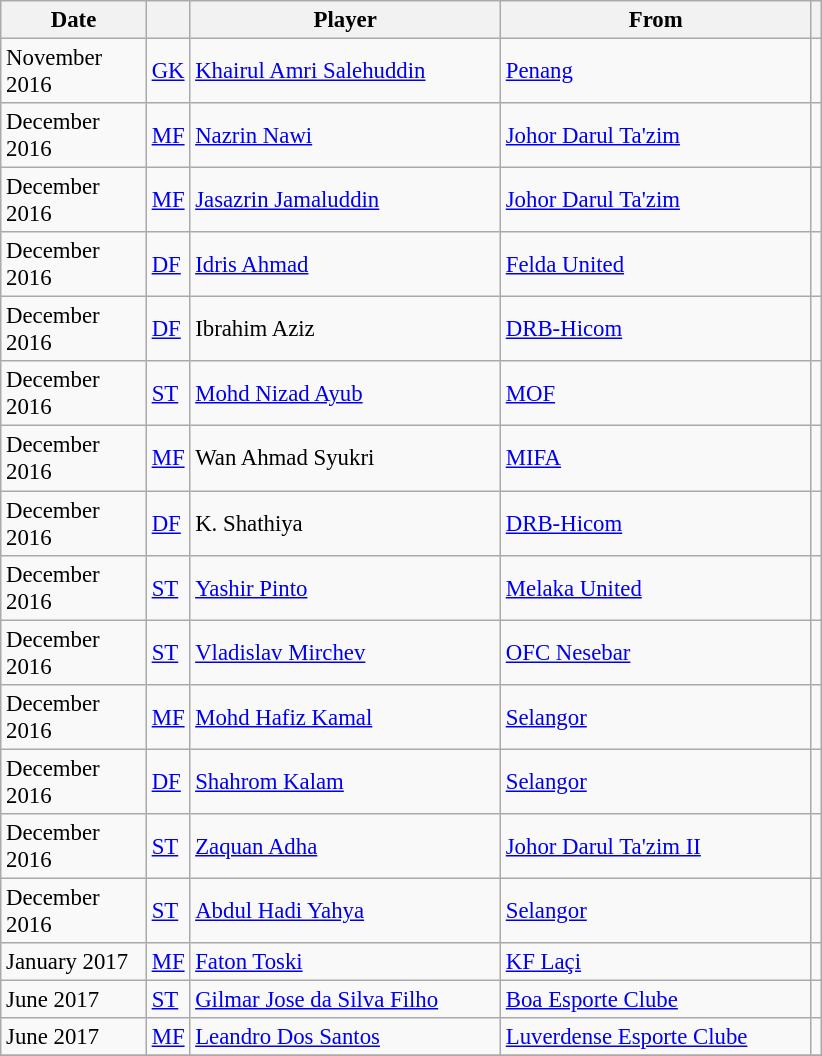<table class="wikitable plainrowheaders sortable" style="font-size:95%">
<tr>
<th scope=col style="width:90px;">Date</th>
<th></th>
<th scope=col style="width:200px;">Player</th>
<th scope=col style="width:200px;">From</th>
<th></th>
</tr>
<tr>
<td>November 2016</td>
<td><a href='#'>GK</a></td>
<td> <a href='#'>Khairul Amri Salehuddin</a></td>
<td> <a href='#'>Penang</a></td>
<td></td>
</tr>
<tr |>
<td>December 2016</td>
<td><a href='#'>MF</a></td>
<td> <a href='#'>Nazrin Nawi</a></td>
<td> <a href='#'>Johor Darul Ta'zim</a></td>
<td></td>
</tr>
<tr |>
<td>December 2016</td>
<td><a href='#'>MF</a></td>
<td> <a href='#'>Jasazrin Jamaluddin</a></td>
<td> <a href='#'>Johor Darul Ta'zim</a></td>
<td></td>
</tr>
<tr |>
<td>December 2016</td>
<td><a href='#'>DF</a></td>
<td> <a href='#'>Idris Ahmad</a></td>
<td> <a href='#'>Felda United</a></td>
<td></td>
</tr>
<tr |>
<td>December 2016</td>
<td><a href='#'>DF</a></td>
<td> Ibrahim Aziz</td>
<td> <a href='#'>DRB-Hicom</a></td>
<td></td>
</tr>
<tr |>
<td>December 2016</td>
<td><a href='#'>ST</a></td>
<td> <a href='#'>Mohd Nizad Ayub</a></td>
<td> <a href='#'>MOF</a></td>
<td></td>
</tr>
<tr |>
<td>December 2016</td>
<td><a href='#'>MF</a></td>
<td> Wan Ahmad Syukri</td>
<td> <a href='#'>MIFA</a></td>
<td></td>
</tr>
<tr |>
<td>December 2016</td>
<td><a href='#'>DF</a></td>
<td> K. Shathiya</td>
<td> <a href='#'>DRB-Hicom</a></td>
<td></td>
</tr>
<tr |>
<td>December 2016</td>
<td><a href='#'>ST</a></td>
<td> <a href='#'>Yashir Pinto</a></td>
<td> <a href='#'>Melaka United</a></td>
<td></td>
</tr>
<tr |>
<td>December 2016</td>
<td><a href='#'>ST</a></td>
<td> <a href='#'>Vladislav Mirchev</a></td>
<td> <a href='#'>OFC Nesebar</a></td>
<td></td>
</tr>
<tr |>
<td>December 2016</td>
<td><a href='#'>MF</a></td>
<td> <a href='#'>Mohd Hafiz Kamal</a></td>
<td> <a href='#'>Selangor</a></td>
<td></td>
</tr>
<tr |>
<td>December 2016</td>
<td><a href='#'>DF</a></td>
<td> <a href='#'>Shahrom Kalam</a></td>
<td> <a href='#'>Selangor</a></td>
<td></td>
</tr>
<tr |>
<td>December 2016</td>
<td><a href='#'>ST</a></td>
<td> <a href='#'>Zaquan Adha</a></td>
<td> <a href='#'>Johor Darul Ta'zim II</a></td>
<td></td>
</tr>
<tr |>
<td>December 2016</td>
<td><a href='#'>ST</a></td>
<td> <a href='#'>Abdul Hadi Yahya</a></td>
<td> <a href='#'>Selangor</a></td>
<td></td>
</tr>
<tr |>
<td>January 2017</td>
<td><a href='#'>MF</a></td>
<td> <a href='#'>Faton Toski</a></td>
<td> <a href='#'>KF Laçi</a></td>
<td></td>
</tr>
<tr |>
<td>June 2017</td>
<td><a href='#'>ST</a></td>
<td> <a href='#'>Gilmar Jose da Silva Filho</a></td>
<td> <a href='#'>Boa Esporte Clube</a></td>
<td></td>
</tr>
<tr |>
<td>June 2017</td>
<td><a href='#'>MF</a></td>
<td> <a href='#'>Leandro Dos Santos</a></td>
<td> <a href='#'>Luverdense Esporte Clube</a></td>
<td></td>
</tr>
<tr |>
</tr>
</table>
